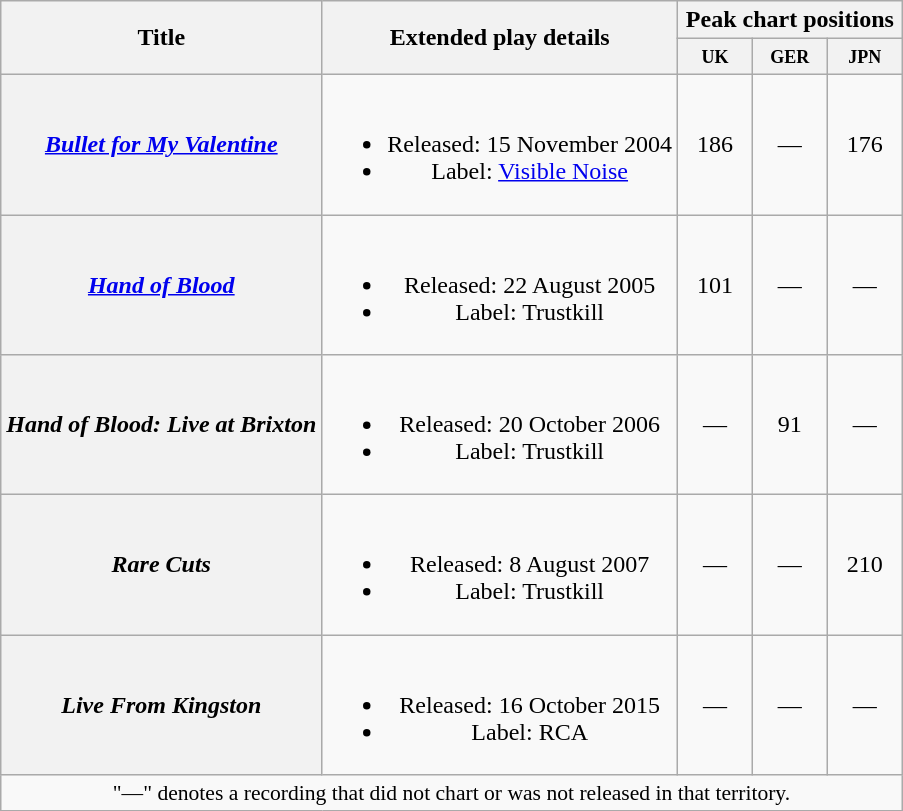<table class="wikitable plainrowheaders" style="text-align:center;">
<tr>
<th scope="col" rowspan="2">Title</th>
<th scope="col" rowspan="2">Extended play details</th>
<th scope="col" colspan="3">Peak chart positions</th>
</tr>
<tr>
<th style="width:3em; font-size:90%;"><small>UK</small><br></th>
<th style="width:3em; font-size:90%;"><small>GER</small><br></th>
<th style="width:3em; font-size:90%;"><small>JPN</small><br></th>
</tr>
<tr>
<th scope="row"><em><a href='#'>Bullet for My Valentine</a></em></th>
<td><br><ul><li>Released: 15 November 2004</li><li>Label: <a href='#'>Visible Noise</a></li></ul></td>
<td>186</td>
<td>—</td>
<td>176</td>
</tr>
<tr>
<th scope="row"><em><a href='#'>Hand of Blood</a></em></th>
<td><br><ul><li>Released: 22 August 2005</li><li>Label: Trustkill</li></ul></td>
<td>101</td>
<td>—</td>
<td>—</td>
</tr>
<tr>
<th scope="row"><em>Hand of Blood: Live at Brixton</em></th>
<td><br><ul><li>Released: 20 October 2006</li><li>Label: Trustkill</li></ul></td>
<td>—</td>
<td>91</td>
<td>—</td>
</tr>
<tr>
<th scope="row"><em>Rare Cuts</em></th>
<td><br><ul><li>Released: 8 August 2007</li><li>Label: Trustkill</li></ul></td>
<td>—</td>
<td>—</td>
<td>210</td>
</tr>
<tr>
<th scope="row"><em>Live From Kingston</em></th>
<td><br><ul><li>Released: 16 October 2015</li><li>Label: RCA</li></ul></td>
<td>—</td>
<td>—</td>
<td>—</td>
</tr>
<tr>
<td colspan="5" style="font-size:90%">"—" denotes a recording that did not chart or was not released in that territory.</td>
</tr>
</table>
